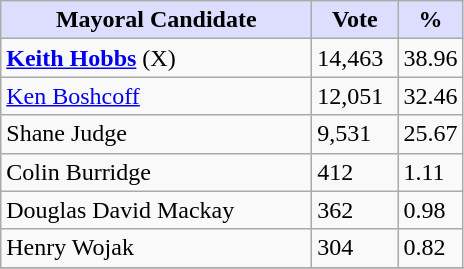<table class="wikitable">
<tr>
<th style="background:#ddf; width:200px;">Mayoral Candidate </th>
<th style="background:#ddf; width:50px;">Vote</th>
<th style="background:#ddf; width:30px;">%</th>
</tr>
<tr>
<td><strong><a href='#'>Keith Hobbs</a></strong> (X)</td>
<td>14,463</td>
<td>38.96</td>
</tr>
<tr>
<td><a href='#'>Ken Boshcoff</a></td>
<td>12,051</td>
<td>32.46</td>
</tr>
<tr>
<td>Shane Judge</td>
<td>9,531</td>
<td>25.67</td>
</tr>
<tr>
<td>Colin Burridge</td>
<td>412</td>
<td>1.11</td>
</tr>
<tr>
<td>Douglas David Mackay</td>
<td>362</td>
<td>0.98</td>
</tr>
<tr>
<td>Henry Wojak</td>
<td>304</td>
<td>0.82</td>
</tr>
<tr>
</tr>
</table>
